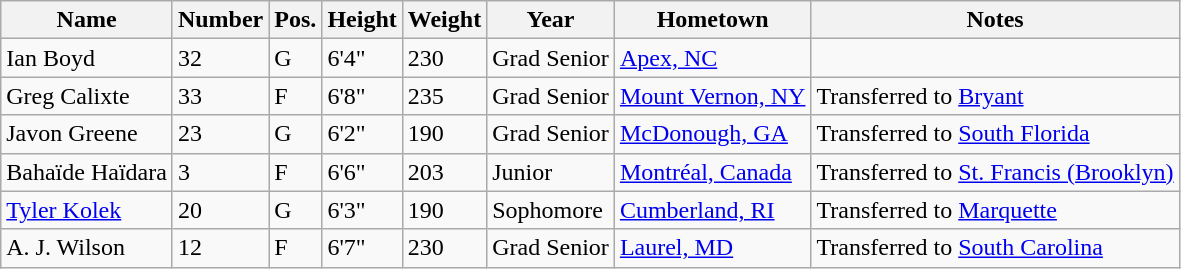<table class="wikitable sortable" border="1">
<tr>
<th>Name</th>
<th>Number</th>
<th>Pos.</th>
<th>Height</th>
<th>Weight</th>
<th>Year</th>
<th>Hometown</th>
<th class="unsortable">Notes</th>
</tr>
<tr>
<td sortname>Ian Boyd</td>
<td>32</td>
<td>G</td>
<td>6'4"</td>
<td>230</td>
<td>Grad Senior</td>
<td><a href='#'>Apex, NC</a></td>
<td></td>
</tr>
<tr>
<td sortname>Greg Calixte</td>
<td>33</td>
<td>F</td>
<td>6'8"</td>
<td>235</td>
<td>Grad Senior</td>
<td><a href='#'>Mount Vernon, NY</a></td>
<td>Transferred to <a href='#'>Bryant</a></td>
</tr>
<tr>
<td sortname>Javon Greene</td>
<td>23</td>
<td>G</td>
<td>6'2"</td>
<td>190</td>
<td>Grad Senior</td>
<td><a href='#'>McDonough, GA</a></td>
<td>Transferred to <a href='#'>South Florida</a></td>
</tr>
<tr>
<td sortname>Bahaïde Haïdara</td>
<td>3</td>
<td>F</td>
<td>6'6"</td>
<td>203</td>
<td>Junior</td>
<td><a href='#'>Montréal, Canada</a></td>
<td>Transferred to <a href='#'>St. Francis (Brooklyn)</a></td>
</tr>
<tr>
<td sortname><a href='#'>Tyler Kolek</a></td>
<td>20</td>
<td>G</td>
<td>6'3"</td>
<td>190</td>
<td>Sophomore</td>
<td><a href='#'>Cumberland, RI</a></td>
<td>Transferred to <a href='#'>Marquette</a></td>
</tr>
<tr>
<td sortname>A. J. Wilson</td>
<td>12</td>
<td>F</td>
<td>6'7"</td>
<td>230</td>
<td>Grad Senior</td>
<td><a href='#'>Laurel, MD</a></td>
<td>Transferred to <a href='#'>South Carolina</a></td>
</tr>
</table>
